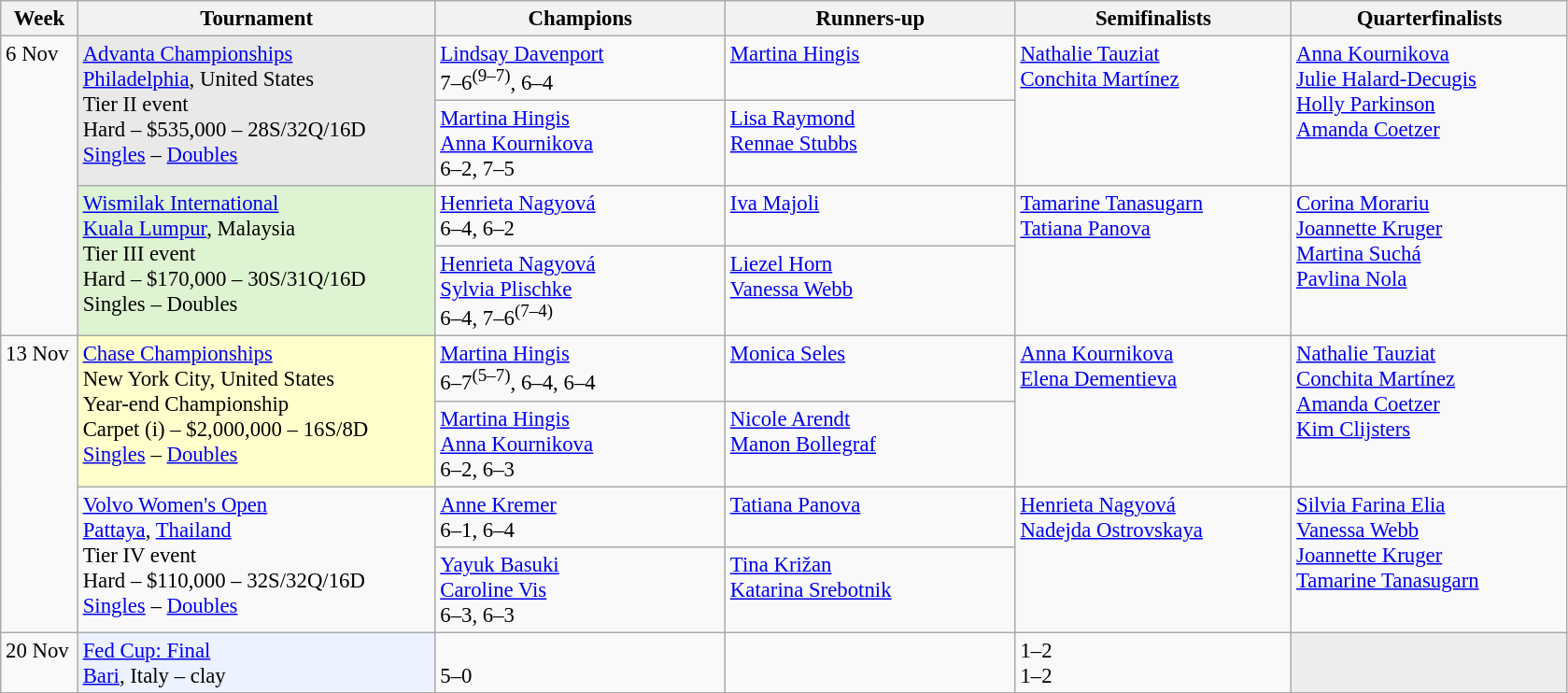<table class=wikitable style=font-size:95%>
<tr>
<th style="width:48px;">Week</th>
<th style="width:248px;">Tournament</th>
<th style="width:200px;">Champions</th>
<th style="width:200px;">Runners-up</th>
<th style="width:190px;">Semifinalists</th>
<th style="width:190px;">Quarterfinalists</th>
</tr>
<tr valign="top">
<td rowspan=4>6 Nov</td>
<td rowspan=2 bgcolor=#E9E9E9><a href='#'>Advanta Championships</a><br> <a href='#'>Philadelphia</a>, United States <br>Tier II event<br>Hard – $535,000 – 28S/32Q/16D<br><a href='#'>Singles</a> – <a href='#'>Doubles</a></td>
<td> <a href='#'>Lindsay Davenport</a> <br> 7–6<sup>(9–7)</sup>, 6–4</td>
<td> <a href='#'>Martina Hingis</a></td>
<td rowspan=2> <a href='#'>Nathalie Tauziat</a><br> <a href='#'>Conchita Martínez</a></td>
<td rowspan=2> <a href='#'>Anna Kournikova</a>  <br>  <a href='#'>Julie Halard-Decugis</a> <br> <a href='#'>Holly Parkinson</a><br>   <a href='#'>Amanda Coetzer</a></td>
</tr>
<tr valign="top">
<td> <a href='#'>Martina Hingis</a> <br>  <a href='#'>Anna Kournikova</a><br>6–2, 7–5</td>
<td> <a href='#'>Lisa Raymond</a> <br>  <a href='#'>Rennae Stubbs</a></td>
</tr>
<tr valign="top">
<td rowspan=2 bgcolor=#DDF3D1><a href='#'>Wismilak International</a><br> <a href='#'>Kuala Lumpur</a>, Malaysia <br>Tier III event<br>Hard – $170,000 – 30S/31Q/16D<br>Singles – Doubles</td>
<td> <a href='#'>Henrieta Nagyová</a> <br> 6–4, 6–2</td>
<td> <a href='#'>Iva Majoli</a></td>
<td rowspan=2> <a href='#'>Tamarine Tanasugarn</a><br> <a href='#'>Tatiana Panova</a></td>
<td rowspan=2> <a href='#'>Corina Morariu</a>  <br>  <a href='#'>Joannette Kruger</a> <br> <a href='#'>Martina Suchá</a><br>   <a href='#'>Pavlina Nola</a></td>
</tr>
<tr valign="top">
<td> <a href='#'>Henrieta Nagyová</a> <br>  <a href='#'>Sylvia Plischke</a><br>6–4, 7–6<sup>(7–4)</sup></td>
<td> <a href='#'>Liezel Horn</a> <br>  <a href='#'>Vanessa Webb</a></td>
</tr>
<tr valign="top">
<td rowspan=4>13 Nov</td>
<td rowspan=2 bgcolor=#FFFFCC><a href='#'>Chase Championships</a><br> New York City, United States <br>Year-end Championship<br>Carpet (i) – $2,000,000 – 16S/8D<br><a href='#'>Singles</a> – <a href='#'>Doubles</a></td>
<td> <a href='#'>Martina Hingis</a> <br> 6–7<sup>(5–7)</sup>, 6–4, 6–4</td>
<td> <a href='#'>Monica Seles</a></td>
<td rowspan=2> <a href='#'>Anna Kournikova</a><br> <a href='#'>Elena Dementieva</a></td>
<td rowspan=2> <a href='#'>Nathalie Tauziat</a>  <br>  <a href='#'>Conchita Martínez</a> <br> <a href='#'>Amanda Coetzer</a><br>   <a href='#'>Kim Clijsters</a></td>
</tr>
<tr valign="top">
<td> <a href='#'>Martina Hingis</a> <br>  <a href='#'>Anna Kournikova</a><br>6–2, 6–3</td>
<td> <a href='#'>Nicole Arendt</a> <br>  <a href='#'>Manon Bollegraf</a></td>
</tr>
<tr valign="top">
<td rowspan=2><a href='#'>Volvo Women's Open</a><br> <a href='#'>Pattaya</a>, <a href='#'>Thailand</a> <br>Tier IV event<br>Hard – $110,000 – 32S/32Q/16D<br><a href='#'>Singles</a> – <a href='#'>Doubles</a></td>
<td> <a href='#'>Anne Kremer</a> <br> 6–1, 6–4</td>
<td> <a href='#'>Tatiana Panova</a></td>
<td rowspan=2> <a href='#'>Henrieta Nagyová</a><br> <a href='#'>Nadejda Ostrovskaya</a></td>
<td rowspan=2> <a href='#'>Silvia Farina Elia</a>  <br>  <a href='#'>Vanessa Webb</a> <br> <a href='#'>Joannette Kruger</a><br>   <a href='#'>Tamarine Tanasugarn</a></td>
</tr>
<tr valign="top">
<td> <a href='#'>Yayuk Basuki</a> <br>  <a href='#'>Caroline Vis</a><br>6–3, 6–3</td>
<td> <a href='#'>Tina Križan</a> <br>  <a href='#'>Katarina Srebotnik</a></td>
</tr>
<tr valign=top>
<td>20 Nov</td>
<td style="background:#ECF2FF;"><a href='#'>Fed Cup: Final</a><br> <a href='#'>Bari</a>, Italy – clay</td>
<td><br> 5–0</td>
<td></td>
<td> 1–2<br> 1–2</td>
<td bgcolor="#ededed"></td>
</tr>
</table>
